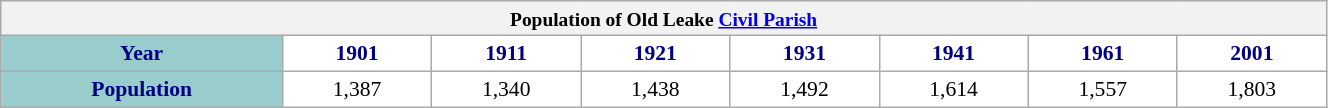<table class="wikitable" style="font-size:90%; width:70%; border:0; text-align:center; line-height:120%;">
<tr>
<th colspan="12" style="text-align:center;font-size:90%;">Population of Old Leake <a href='#'>Civil Parish</a></th>
</tr>
<tr>
<th style="background:#9cc; color:navy; height:17px;">Year</th>
<th style="background:#fff; color:navy;">1901</th>
<th style="background:#fff; color:navy;">1911</th>
<th style="background:#fff; color:navy;">1921</th>
<th style="background:#fff; color:navy;">1931</th>
<th style="background:#fff; color:navy;">1941</th>
<th style="background:#fff; color:navy;">1961</th>
<th style="background:#fff; color:navy;">2001</th>
</tr>
<tr style="text-align:center;">
<th style="background:#9cc; color:navy; height:17px;">Population</th>
<td style="background:#fff; color:black;">1,387</td>
<td style="background:#fff; color:black;">1,340</td>
<td style="background:#fff; color:black;">1,438</td>
<td style="background:#fff; color:black;">1,492</td>
<td style="background:#fff; color:black;">1,614</td>
<td style="background:#fff; color:black;">1,557</td>
<td style="background:#fff; color:black;">1,803</td>
</tr>
</table>
